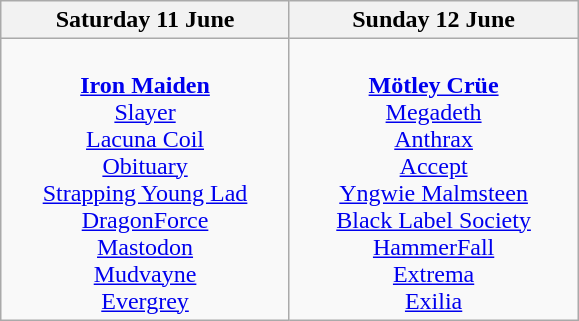<table class="wikitable">
<tr>
<th>Saturday 11 June</th>
<th>Sunday 12 June</th>
</tr>
<tr>
<td valign="top" align="center" width=185><br><strong><a href='#'>Iron Maiden</a></strong>
<br><a href='#'>Slayer</a>
<br><a href='#'>Lacuna Coil</a>
<br><a href='#'>Obituary</a>
<br><a href='#'>Strapping Young Lad</a>
<br><a href='#'>DragonForce</a>
<br><a href='#'>Mastodon</a>
<br><a href='#'>Mudvayne</a>
<br><a href='#'>Evergrey</a></td>
<td valign="top" align="center" width=185><br><strong><a href='#'>Mötley Crüe</a></strong>
<br><a href='#'>Megadeth</a>
<br><a href='#'>Anthrax</a>
<br><a href='#'>Accept</a>
<br><a href='#'>Yngwie Malmsteen</a>
<br><a href='#'>Black Label Society</a>
<br><a href='#'>HammerFall</a>
<br><a href='#'>Extrema</a>
<br><a href='#'>Exilia</a></td>
</tr>
</table>
